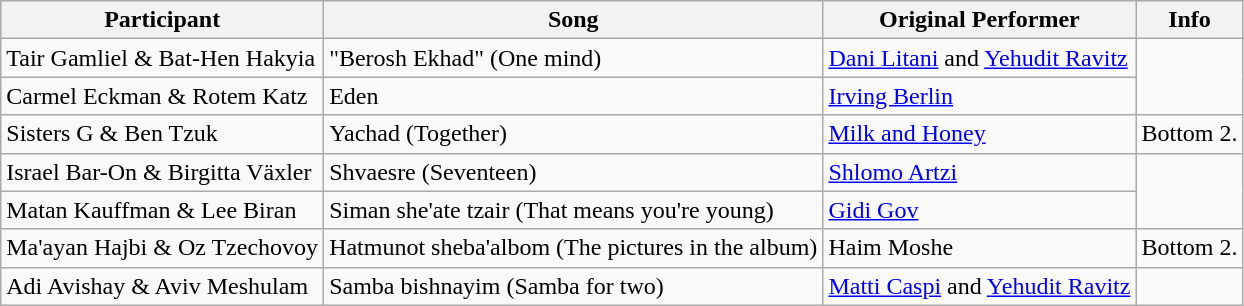<table class="wikitable">
<tr>
<th>Participant</th>
<th>Song</th>
<th>Original Performer</th>
<th>Info</th>
</tr>
<tr>
<td>Tair Gamliel & Bat-Hen Hakyia</td>
<td>"Berosh Ekhad" (One mind)</td>
<td><a href='#'>Dani Litani</a> and <a href='#'>Yehudit Ravitz</a></td>
</tr>
<tr>
<td>Carmel Eckman & Rotem Katz</td>
<td>Eden</td>
<td><a href='#'>Irving Berlin</a></td>
</tr>
<tr>
<td>Sisters G & Ben Tzuk</td>
<td>Yachad (Together)</td>
<td><a href='#'>Milk and Honey</a></td>
<td>Bottom 2.</td>
</tr>
<tr>
<td>Israel Bar-On & Birgitta Växler</td>
<td>Shvaesre (Seventeen)</td>
<td><a href='#'>Shlomo Artzi</a></td>
</tr>
<tr>
<td>Matan Kauffman & Lee Biran</td>
<td>Siman she'ate tzair (That means you're young)</td>
<td><a href='#'>Gidi Gov</a></td>
</tr>
<tr>
<td>Ma'ayan Hajbi & Oz Tzechovoy</td>
<td>Hatmunot sheba'albom (The pictures in the album)</td>
<td>Haim Moshe</td>
<td>Bottom 2.</td>
</tr>
<tr>
<td>Adi Avishay & Aviv Meshulam</td>
<td>Samba bishnayim (Samba for two)</td>
<td><a href='#'>Matti Caspi</a> and <a href='#'>Yehudit Ravitz</a></td>
</tr>
</table>
